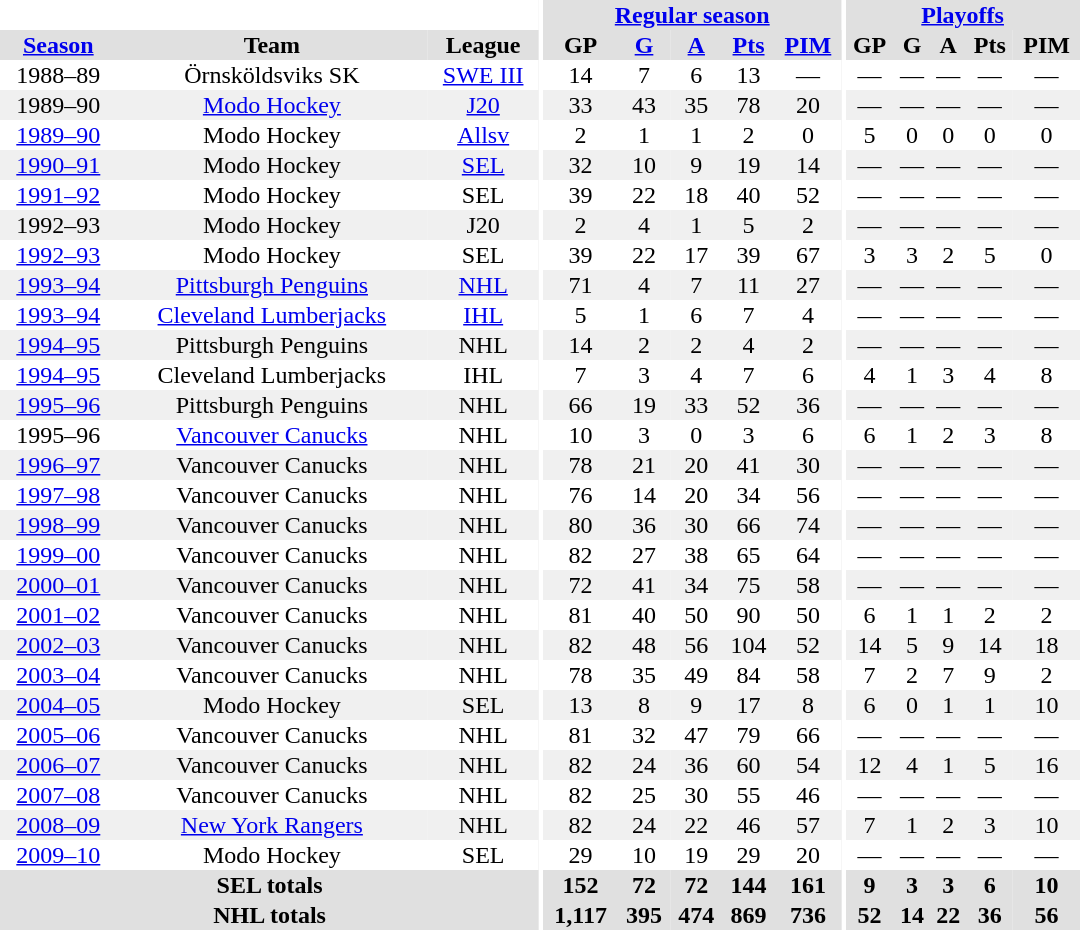<table border="0" cellpadding="1" cellspacing="0" style="text-align:center; width:45em">
<tr bgcolor="#e0e0e0">
<th colspan="3" bgcolor="#ffffff"></th>
<th rowspan="100" bgcolor="#ffffff"></th>
<th colspan="5"><a href='#'>Regular season</a></th>
<th rowspan="100" bgcolor="#ffffff"></th>
<th colspan="5"><a href='#'>Playoffs</a></th>
</tr>
<tr bgcolor="#e0e0e0">
<th><a href='#'>Season</a></th>
<th>Team</th>
<th>League</th>
<th>GP</th>
<th><a href='#'>G</a></th>
<th><a href='#'>A</a></th>
<th><a href='#'>Pts</a></th>
<th><a href='#'>PIM</a></th>
<th>GP</th>
<th>G</th>
<th>A</th>
<th>Pts</th>
<th>PIM</th>
</tr>
<tr>
<td>1988–89</td>
<td>Örnsköldsviks SK</td>
<td><a href='#'>SWE III</a></td>
<td>14</td>
<td>7</td>
<td>6</td>
<td>13</td>
<td>—</td>
<td>—</td>
<td>—</td>
<td>—</td>
<td>—</td>
<td>—</td>
</tr>
<tr bgcolor="#f0f0f0">
<td>1989–90</td>
<td><a href='#'>Modo Hockey</a></td>
<td><a href='#'>J20</a></td>
<td>33</td>
<td>43</td>
<td>35</td>
<td>78</td>
<td>20</td>
<td>—</td>
<td>—</td>
<td>—</td>
<td>—</td>
<td>—</td>
</tr>
<tr>
<td><a href='#'>1989–90</a></td>
<td>Modo Hockey</td>
<td><a href='#'>Allsv</a></td>
<td>2</td>
<td>1</td>
<td>1</td>
<td>2</td>
<td>0</td>
<td>5</td>
<td>0</td>
<td>0</td>
<td>0</td>
<td>0</td>
</tr>
<tr bgcolor="#f0f0f0">
<td><a href='#'>1990–91</a></td>
<td>Modo Hockey</td>
<td><a href='#'>SEL</a></td>
<td>32</td>
<td>10</td>
<td>9</td>
<td>19</td>
<td>14</td>
<td>—</td>
<td>—</td>
<td>—</td>
<td>—</td>
<td>—</td>
</tr>
<tr>
<td><a href='#'>1991–92</a></td>
<td>Modo Hockey</td>
<td>SEL</td>
<td>39</td>
<td>22</td>
<td>18</td>
<td>40</td>
<td>52</td>
<td>—</td>
<td>—</td>
<td>—</td>
<td>—</td>
<td>—</td>
</tr>
<tr bgcolor="#f0f0f0">
<td>1992–93</td>
<td>Modo Hockey</td>
<td>J20</td>
<td>2</td>
<td>4</td>
<td>1</td>
<td>5</td>
<td>2</td>
<td>—</td>
<td>—</td>
<td>—</td>
<td>—</td>
<td>—</td>
</tr>
<tr>
<td><a href='#'>1992–93</a></td>
<td>Modo Hockey</td>
<td>SEL</td>
<td>39</td>
<td>22</td>
<td>17</td>
<td>39</td>
<td>67</td>
<td>3</td>
<td>3</td>
<td>2</td>
<td>5</td>
<td>0</td>
</tr>
<tr bgcolor="#f0f0f0">
<td><a href='#'>1993–94</a></td>
<td><a href='#'>Pittsburgh Penguins</a></td>
<td><a href='#'>NHL</a></td>
<td>71</td>
<td>4</td>
<td>7</td>
<td>11</td>
<td>27</td>
<td>—</td>
<td>—</td>
<td>—</td>
<td>—</td>
<td>—</td>
</tr>
<tr>
<td><a href='#'>1993–94</a></td>
<td><a href='#'>Cleveland Lumberjacks</a></td>
<td><a href='#'>IHL</a></td>
<td>5</td>
<td>1</td>
<td>6</td>
<td>7</td>
<td>4</td>
<td>—</td>
<td>—</td>
<td>—</td>
<td>—</td>
<td>—</td>
</tr>
<tr bgcolor="#f0f0f0">
<td><a href='#'>1994–95</a></td>
<td>Pittsburgh Penguins</td>
<td>NHL</td>
<td>14</td>
<td>2</td>
<td>2</td>
<td>4</td>
<td>2</td>
<td>—</td>
<td>—</td>
<td>—</td>
<td>—</td>
<td>—</td>
</tr>
<tr>
<td><a href='#'>1994–95</a></td>
<td>Cleveland Lumberjacks</td>
<td>IHL</td>
<td>7</td>
<td>3</td>
<td>4</td>
<td>7</td>
<td>6</td>
<td>4</td>
<td>1</td>
<td>3</td>
<td>4</td>
<td>8</td>
</tr>
<tr bgcolor="#f0f0f0">
<td><a href='#'>1995–96</a></td>
<td>Pittsburgh Penguins</td>
<td>NHL</td>
<td>66</td>
<td>19</td>
<td>33</td>
<td>52</td>
<td>36</td>
<td>—</td>
<td>—</td>
<td>—</td>
<td>—</td>
<td>—</td>
</tr>
<tr>
<td>1995–96</td>
<td><a href='#'>Vancouver Canucks</a></td>
<td>NHL</td>
<td>10</td>
<td>3</td>
<td>0</td>
<td>3</td>
<td>6</td>
<td>6</td>
<td>1</td>
<td>2</td>
<td>3</td>
<td>8</td>
</tr>
<tr bgcolor="#f0f0f0">
<td><a href='#'>1996–97</a></td>
<td>Vancouver Canucks</td>
<td>NHL</td>
<td>78</td>
<td>21</td>
<td>20</td>
<td>41</td>
<td>30</td>
<td>—</td>
<td>—</td>
<td>—</td>
<td>—</td>
<td>—</td>
</tr>
<tr>
<td><a href='#'>1997–98</a></td>
<td>Vancouver Canucks</td>
<td>NHL</td>
<td>76</td>
<td>14</td>
<td>20</td>
<td>34</td>
<td>56</td>
<td>—</td>
<td>—</td>
<td>—</td>
<td>—</td>
<td>—</td>
</tr>
<tr bgcolor="#f0f0f0">
<td><a href='#'>1998–99</a></td>
<td>Vancouver Canucks</td>
<td>NHL</td>
<td>80</td>
<td>36</td>
<td>30</td>
<td>66</td>
<td>74</td>
<td>—</td>
<td>—</td>
<td>—</td>
<td>—</td>
<td>—</td>
</tr>
<tr>
<td><a href='#'>1999–00</a></td>
<td>Vancouver Canucks</td>
<td>NHL</td>
<td>82</td>
<td>27</td>
<td>38</td>
<td>65</td>
<td>64</td>
<td>—</td>
<td>—</td>
<td>—</td>
<td>—</td>
<td>—</td>
</tr>
<tr bgcolor="#f0f0f0">
<td><a href='#'>2000–01</a></td>
<td>Vancouver Canucks</td>
<td>NHL</td>
<td>72</td>
<td>41</td>
<td>34</td>
<td>75</td>
<td>58</td>
<td>—</td>
<td>—</td>
<td>—</td>
<td>—</td>
<td>—</td>
</tr>
<tr>
<td><a href='#'>2001–02</a></td>
<td>Vancouver Canucks</td>
<td>NHL</td>
<td>81</td>
<td>40</td>
<td>50</td>
<td>90</td>
<td>50</td>
<td>6</td>
<td>1</td>
<td>1</td>
<td>2</td>
<td>2</td>
</tr>
<tr bgcolor="#f0f0f0">
<td><a href='#'>2002–03</a></td>
<td>Vancouver Canucks</td>
<td>NHL</td>
<td>82</td>
<td>48</td>
<td>56</td>
<td>104</td>
<td>52</td>
<td>14</td>
<td>5</td>
<td>9</td>
<td>14</td>
<td>18</td>
</tr>
<tr>
<td><a href='#'>2003–04</a></td>
<td>Vancouver Canucks</td>
<td>NHL</td>
<td>78</td>
<td>35</td>
<td>49</td>
<td>84</td>
<td>58</td>
<td>7</td>
<td>2</td>
<td>7</td>
<td>9</td>
<td>2</td>
</tr>
<tr bgcolor="#f0f0f0">
<td><a href='#'>2004–05</a></td>
<td>Modo Hockey</td>
<td>SEL</td>
<td>13</td>
<td>8</td>
<td>9</td>
<td>17</td>
<td>8</td>
<td>6</td>
<td>0</td>
<td>1</td>
<td>1</td>
<td>10</td>
</tr>
<tr>
<td><a href='#'>2005–06</a></td>
<td>Vancouver Canucks</td>
<td>NHL</td>
<td>81</td>
<td>32</td>
<td>47</td>
<td>79</td>
<td>66</td>
<td>—</td>
<td>—</td>
<td>—</td>
<td>—</td>
<td>—</td>
</tr>
<tr bgcolor="#f0f0f0">
<td><a href='#'>2006–07</a></td>
<td>Vancouver Canucks</td>
<td>NHL</td>
<td>82</td>
<td>24</td>
<td>36</td>
<td>60</td>
<td>54</td>
<td>12</td>
<td>4</td>
<td>1</td>
<td>5</td>
<td>16</td>
</tr>
<tr>
<td><a href='#'>2007–08</a></td>
<td>Vancouver Canucks</td>
<td>NHL</td>
<td>82</td>
<td>25</td>
<td>30</td>
<td>55</td>
<td>46</td>
<td>—</td>
<td>—</td>
<td>—</td>
<td>—</td>
<td>—</td>
</tr>
<tr bgcolor="#f0f0f0">
<td><a href='#'>2008–09</a></td>
<td><a href='#'>New York Rangers</a></td>
<td>NHL</td>
<td>82</td>
<td>24</td>
<td>22</td>
<td>46</td>
<td>57</td>
<td>7</td>
<td>1</td>
<td>2</td>
<td>3</td>
<td>10</td>
</tr>
<tr>
<td><a href='#'>2009–10</a></td>
<td>Modo Hockey</td>
<td>SEL</td>
<td>29</td>
<td>10</td>
<td>19</td>
<td>29</td>
<td>20</td>
<td>—</td>
<td>—</td>
<td>—</td>
<td>—</td>
<td>—</td>
</tr>
<tr style="background:#e0e0e0;">
<th colspan="3">SEL totals</th>
<th>152</th>
<th>72</th>
<th>72</th>
<th>144</th>
<th>161</th>
<th>9</th>
<th>3</th>
<th>3</th>
<th>6</th>
<th>10</th>
</tr>
<tr bgcolor="#e0e0e0">
<th colspan="3">NHL totals</th>
<th>1,117</th>
<th>395</th>
<th>474</th>
<th>869</th>
<th>736</th>
<th>52</th>
<th>14</th>
<th>22</th>
<th>36</th>
<th>56</th>
</tr>
</table>
